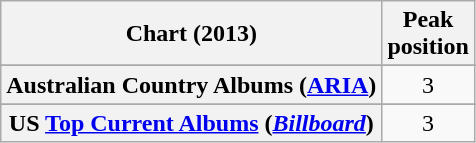<table class="wikitable sortable plainrowheaders" style="text-align:center;">
<tr>
<th scope="col">Chart (2013)</th>
<th scope="col">Peak<br>position</th>
</tr>
<tr>
</tr>
<tr>
<th scope="row">Australian Country Albums (<a href='#'>ARIA</a>)</th>
<td>3</td>
</tr>
<tr>
</tr>
<tr>
</tr>
<tr>
</tr>
<tr>
<th scope="row">US <a href='#'>Top Current Albums</a> (<em><a href='#'>Billboard</a></em>)</th>
<td>3</td>
</tr>
</table>
